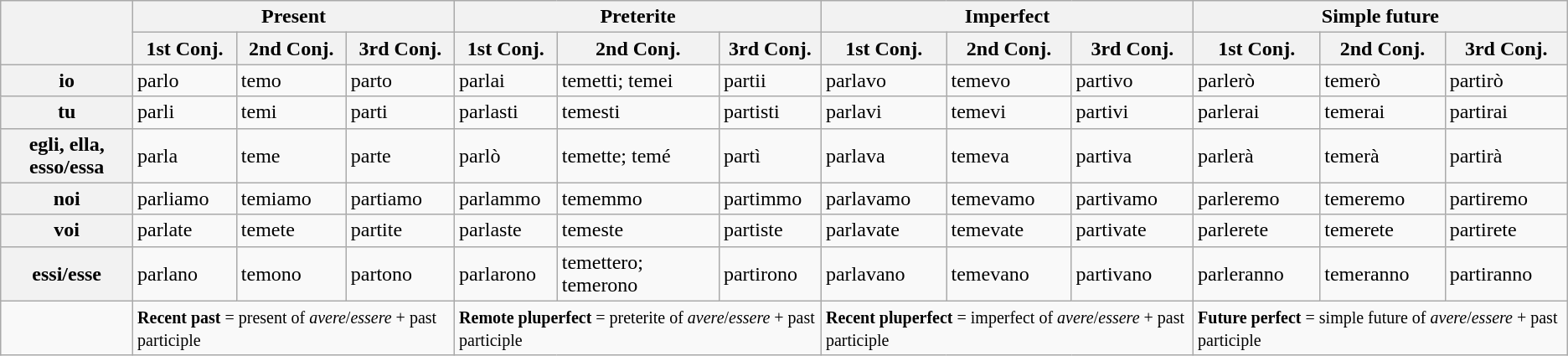<table class="wikitable collapsible autocollapse" border="1">
<tr>
<th rowspan="2"></th>
<th style="text-align: center;" colspan="3"><strong>Present</strong></th>
<th style="text-align: center;" colspan="3"><strong>Preterite</strong></th>
<th style="text-align: center;" colspan="3"><strong>Imperfect</strong></th>
<th style="text-align: center;" colspan="3"><strong>Simple future</strong></th>
</tr>
<tr>
<th>1st Conj.</th>
<th>2nd Conj.</th>
<th>3rd Conj.</th>
<th>1st Conj.</th>
<th>2nd Conj.</th>
<th>3rd Conj.</th>
<th>1st Conj.</th>
<th>2nd Conj.</th>
<th>3rd Conj.</th>
<th>1st Conj.</th>
<th>2nd Conj.</th>
<th>3rd Conj.</th>
</tr>
<tr>
<th>io</th>
<td>parlo</td>
<td>temo</td>
<td>parto</td>
<td>parlai</td>
<td>temetti; temei</td>
<td>partii</td>
<td>parlavo</td>
<td>temevo</td>
<td>partivo</td>
<td>parlerò</td>
<td>temerò</td>
<td>partirò</td>
</tr>
<tr>
<th>tu</th>
<td>parli</td>
<td>temi</td>
<td>parti</td>
<td>parlasti</td>
<td>temesti</td>
<td>partisti</td>
<td>parlavi</td>
<td>temevi</td>
<td>partivi</td>
<td>parlerai</td>
<td>temerai</td>
<td>partirai</td>
</tr>
<tr>
<th>egli, ella, esso/essa</th>
<td>parla</td>
<td>teme</td>
<td>parte</td>
<td>parlò</td>
<td>temette; temé</td>
<td>partì</td>
<td>parlava</td>
<td>temeva</td>
<td>partiva</td>
<td>parlerà</td>
<td>temerà</td>
<td>partirà</td>
</tr>
<tr>
<th>noi</th>
<td>parliamo</td>
<td>temiamo</td>
<td>partiamo</td>
<td>parlammo</td>
<td>tememmo</td>
<td>partimmo</td>
<td>parlavamo</td>
<td>temevamo</td>
<td>partivamo</td>
<td>parleremo</td>
<td>temeremo</td>
<td>partiremo</td>
</tr>
<tr>
<th>voi</th>
<td>parlate</td>
<td>temete</td>
<td>partite</td>
<td>parlaste</td>
<td>temeste</td>
<td>partiste</td>
<td>parlavate</td>
<td>temevate</td>
<td>partivate</td>
<td>parlerete</td>
<td>temerete</td>
<td>partirete</td>
</tr>
<tr>
<th>essi/esse</th>
<td>parlano</td>
<td>temono</td>
<td>partono</td>
<td>parlarono</td>
<td>temettero; temerono</td>
<td>partirono</td>
<td>parlavano</td>
<td>temevano</td>
<td>partivano</td>
<td>parleranno</td>
<td>temeranno</td>
<td>partiranno</td>
</tr>
<tr>
<td></td>
<td colspan="3"><small><strong>Recent past</strong> = present of <em>avere</em>/<em>essere</em> + past participle</small></td>
<td colspan="3"><small><strong>Remote pluperfect</strong> = preterite of <em>avere</em>/<em>essere</em> + past participle</small></td>
<td colspan="3"><small><strong>Recent pluperfect</strong> = imperfect of <em>avere</em>/<em>essere</em> + past participle</small></td>
<td colspan="3"><small><strong>Future perfect</strong> = simple future of <em>avere</em>/<em>essere</em> + past participle</small></td>
</tr>
</table>
